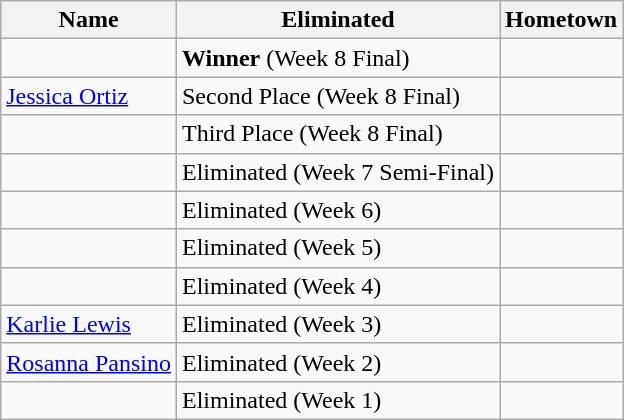<table class="wikitable sortable">
<tr>
<th>Name</th>
<th>Eliminated</th>
<th>Hometown</th>
</tr>
<tr>
<td></td>
<td><strong>Winner</strong> (Week 8 Final)</td>
<td></td>
</tr>
<tr>
<td><a href='#'>Jessica Ortiz</a></td>
<td>Second Place (Week 8 Final)</td>
<td></td>
</tr>
<tr>
<td></td>
<td>Third Place (Week 8 Final)</td>
<td></td>
</tr>
<tr>
<td></td>
<td>Eliminated (Week 7 Semi-Final)</td>
<td></td>
</tr>
<tr>
<td></td>
<td>Eliminated (Week 6)</td>
<td></td>
</tr>
<tr>
<td></td>
<td>Eliminated (Week 5)</td>
<td></td>
</tr>
<tr>
<td></td>
<td>Eliminated (Week 4)</td>
<td></td>
</tr>
<tr>
<td><a href='#'>Karlie Lewis</a></td>
<td>Eliminated (Week 3)</td>
<td></td>
</tr>
<tr>
<td><a href='#'>Rosanna Pansino</a></td>
<td>Eliminated (Week 2)</td>
<td></td>
</tr>
<tr>
<td></td>
<td>Eliminated (Week 1)</td>
<td></td>
</tr>
</table>
